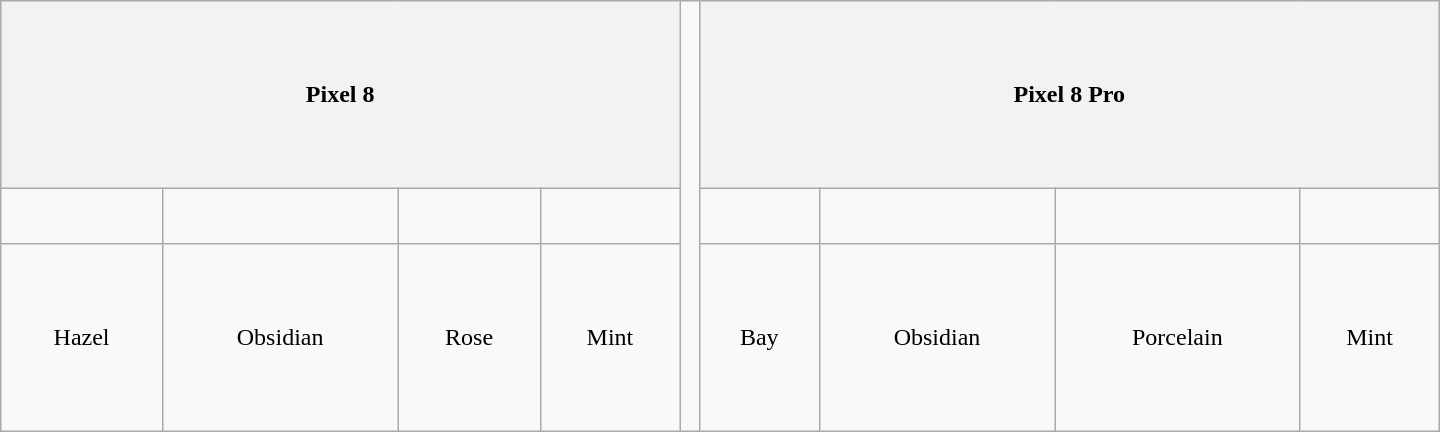<table class="wikitable" style="text-align: center; width:60em; height:18em;">
<tr>
<th colspan="4">Pixel 8</th>
<td rowspan=3 style="font-size:70%;"></td>
<th colspan="4">Pixel 8 Pro</th>
</tr>
<tr>
<td></td>
<td></td>
<td></td>
<td></td>
<td></td>
<td></td>
<td></td>
<td></td>
</tr>
<tr>
<td> Hazel</td>
<td> Obsidian</td>
<td> Rose</td>
<td> Mint</td>
<td> Bay</td>
<td> Obsidian</td>
<td> Porcelain</td>
<td> Mint</td>
</tr>
</table>
